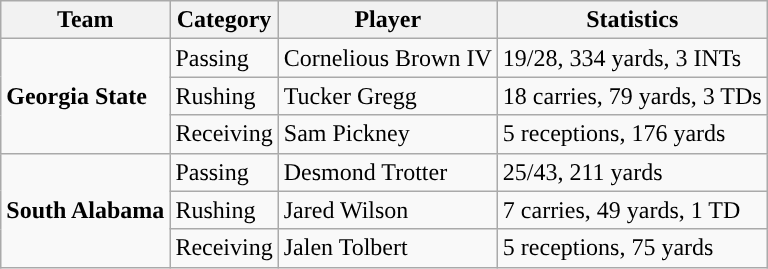<table class="wikitable" style="float: left;">
<tr>
<th>Team</th>
<th>Category</th>
<th>Player</th>
<th>Statistics</th>
</tr>
<tr>
<td rowspan=3><strong>Georgia State</strong></td>
<td>Passing</td>
<td>Cornelious Brown IV</td>
<td>19/28, 334 yards, 3 INTs</td>
</tr>
<tr>
<td>Rushing</td>
<td>Tucker Gregg</td>
<td>18 carries, 79 yards, 3 TDs</td>
</tr>
<tr>
<td>Receiving</td>
<td>Sam Pickney</td>
<td>5 receptions, 176 yards</td>
</tr>
<tr>
<td rowspan=3><strong>South Alabama</strong></td>
<td>Passing</td>
<td>Desmond Trotter</td>
<td>25/43, 211 yards</td>
</tr>
<tr>
<td>Rushing</td>
<td>Jared Wilson</td>
<td>7 carries, 49 yards, 1 TD</td>
</tr>
<tr>
<td>Receiving</td>
<td>Jalen Tolbert</td>
<td>5 receptions, 75 yards</td>
</tr>
</table>
